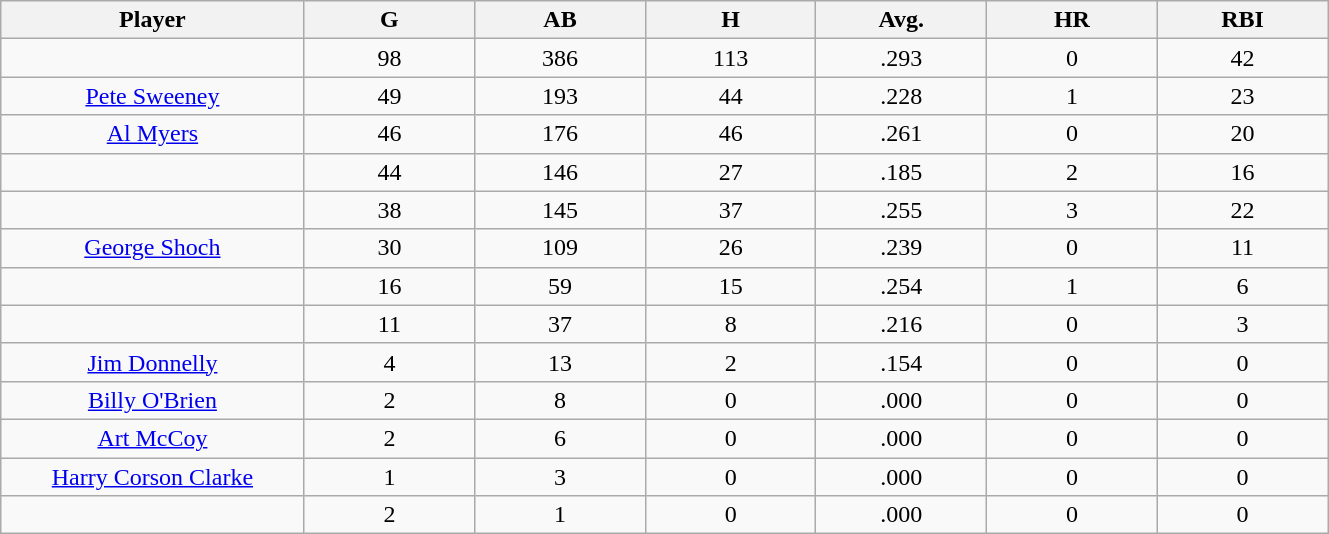<table class="wikitable sortable">
<tr>
<th bgcolor="#DDDDFF" width="16%">Player</th>
<th bgcolor="#DDDDFF" width="9%">G</th>
<th bgcolor="#DDDDFF" width="9%">AB</th>
<th bgcolor="#DDDDFF" width="9%">H</th>
<th bgcolor="#DDDDFF" width="9%">Avg.</th>
<th bgcolor="#DDDDFF" width="9%">HR</th>
<th bgcolor="#DDDDFF" width="9%">RBI</th>
</tr>
<tr align="center">
<td></td>
<td>98</td>
<td>386</td>
<td>113</td>
<td>.293</td>
<td>0</td>
<td>42</td>
</tr>
<tr align="center">
<td><a href='#'>Pete Sweeney</a></td>
<td>49</td>
<td>193</td>
<td>44</td>
<td>.228</td>
<td>1</td>
<td>23</td>
</tr>
<tr align=center>
<td><a href='#'>Al Myers</a></td>
<td>46</td>
<td>176</td>
<td>46</td>
<td>.261</td>
<td>0</td>
<td>20</td>
</tr>
<tr align=center>
<td></td>
<td>44</td>
<td>146</td>
<td>27</td>
<td>.185</td>
<td>2</td>
<td>16</td>
</tr>
<tr align="center">
<td></td>
<td>38</td>
<td>145</td>
<td>37</td>
<td>.255</td>
<td>3</td>
<td>22</td>
</tr>
<tr align="center">
<td><a href='#'>George Shoch</a></td>
<td>30</td>
<td>109</td>
<td>26</td>
<td>.239</td>
<td>0</td>
<td>11</td>
</tr>
<tr align=center>
<td></td>
<td>16</td>
<td>59</td>
<td>15</td>
<td>.254</td>
<td>1</td>
<td>6</td>
</tr>
<tr align="center">
<td></td>
<td>11</td>
<td>37</td>
<td>8</td>
<td>.216</td>
<td>0</td>
<td>3</td>
</tr>
<tr align="center">
<td><a href='#'>Jim Donnelly</a></td>
<td>4</td>
<td>13</td>
<td>2</td>
<td>.154</td>
<td>0</td>
<td>0</td>
</tr>
<tr align=center>
<td><a href='#'>Billy O'Brien</a></td>
<td>2</td>
<td>8</td>
<td>0</td>
<td>.000</td>
<td>0</td>
<td>0</td>
</tr>
<tr align=center>
<td><a href='#'>Art McCoy</a></td>
<td>2</td>
<td>6</td>
<td>0</td>
<td>.000</td>
<td>0</td>
<td>0</td>
</tr>
<tr align=center>
<td><a href='#'>Harry Corson Clarke</a></td>
<td>1</td>
<td>3</td>
<td>0</td>
<td>.000</td>
<td>0</td>
<td>0</td>
</tr>
<tr align=center>
<td></td>
<td>2</td>
<td>1</td>
<td>0</td>
<td>.000</td>
<td>0</td>
<td>0</td>
</tr>
</table>
